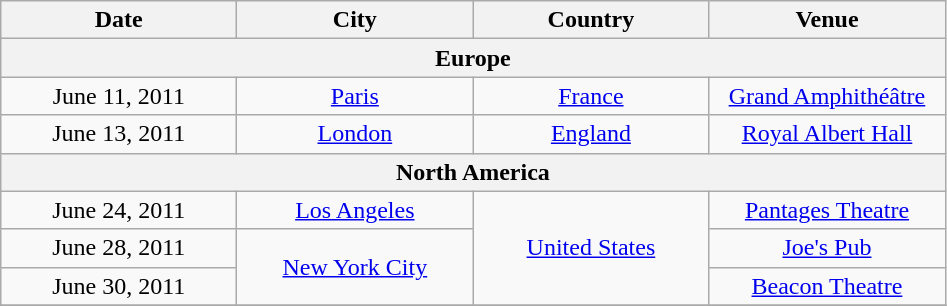<table class="wikitable" style="text-align:center">
<tr>
<th style="width:150px;">Date</th>
<th style="width:150px;">City</th>
<th style="width:150px;">Country</th>
<th style="width:150px;">Venue</th>
</tr>
<tr>
<th colspan="5">Europe</th>
</tr>
<tr>
<td>June 11, 2011</td>
<td><a href='#'>Paris</a></td>
<td><a href='#'>France</a></td>
<td><a href='#'>Grand Amphithéâtre</a></td>
</tr>
<tr>
<td>June 13, 2011</td>
<td><a href='#'>London</a></td>
<td><a href='#'>England</a></td>
<td><a href='#'>Royal Albert Hall</a></td>
</tr>
<tr>
<th colspan="5">North America</th>
</tr>
<tr>
<td>June 24, 2011</td>
<td><a href='#'>Los Angeles</a></td>
<td rowspan="3"><a href='#'>United States</a></td>
<td><a href='#'>Pantages Theatre</a></td>
</tr>
<tr>
<td>June 28, 2011</td>
<td rowspan="2"><a href='#'>New York City</a></td>
<td><a href='#'>Joe's Pub</a></td>
</tr>
<tr>
<td>June 30, 2011</td>
<td><a href='#'>Beacon Theatre</a></td>
</tr>
<tr>
</tr>
</table>
